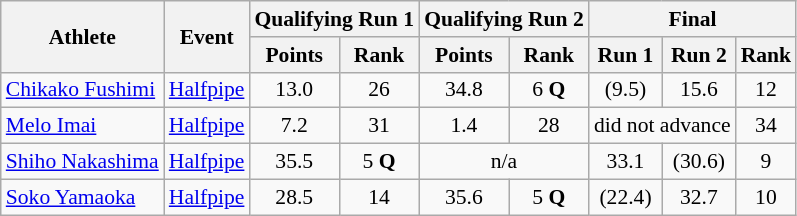<table class="wikitable" style="font-size:90%">
<tr>
<th rowspan="2">Athlete</th>
<th rowspan="2">Event</th>
<th colspan="2">Qualifying Run 1</th>
<th colspan="2">Qualifying Run 2</th>
<th colspan="3">Final</th>
</tr>
<tr>
<th>Points</th>
<th>Rank</th>
<th>Points</th>
<th>Rank</th>
<th>Run 1</th>
<th>Run 2</th>
<th>Rank</th>
</tr>
<tr>
<td><a href='#'>Chikako Fushimi</a></td>
<td><a href='#'>Halfpipe</a></td>
<td align="center">13.0</td>
<td align="center">26</td>
<td align="center">34.8</td>
<td align="center">6 <strong>Q</strong></td>
<td align="center">(9.5)</td>
<td align="center">15.6</td>
<td align="center">12</td>
</tr>
<tr>
<td><a href='#'>Melo Imai</a></td>
<td><a href='#'>Halfpipe</a></td>
<td align="center">7.2</td>
<td align="center">31</td>
<td align="center">1.4</td>
<td align="center">28</td>
<td colspan=2 align="center">did not advance</td>
<td align="center">34</td>
</tr>
<tr>
<td><a href='#'>Shiho Nakashima</a></td>
<td><a href='#'>Halfpipe</a></td>
<td align="center">35.5</td>
<td align="center">5 <strong>Q</strong></td>
<td colspan=2 align="center">n/a</td>
<td align="center">33.1</td>
<td align="center">(30.6)</td>
<td align="center">9</td>
</tr>
<tr>
<td><a href='#'>Soko Yamaoka</a></td>
<td><a href='#'>Halfpipe</a></td>
<td align="center">28.5</td>
<td align="center">14</td>
<td align="center">35.6</td>
<td align="center">5 <strong>Q</strong></td>
<td align="center">(22.4)</td>
<td align="center">32.7</td>
<td align="center">10</td>
</tr>
</table>
